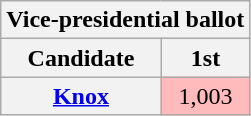<table class="wikitable sortable" style="text-align:center">
<tr>
<th colspan="2"><strong>Vice-presidential ballot</strong></th>
</tr>
<tr>
<th>Candidate</th>
<th>1st</th>
</tr>
<tr>
<th><a href='#'>Knox</a></th>
<td style="background:#fbb;">1,003</td>
</tr>
</table>
